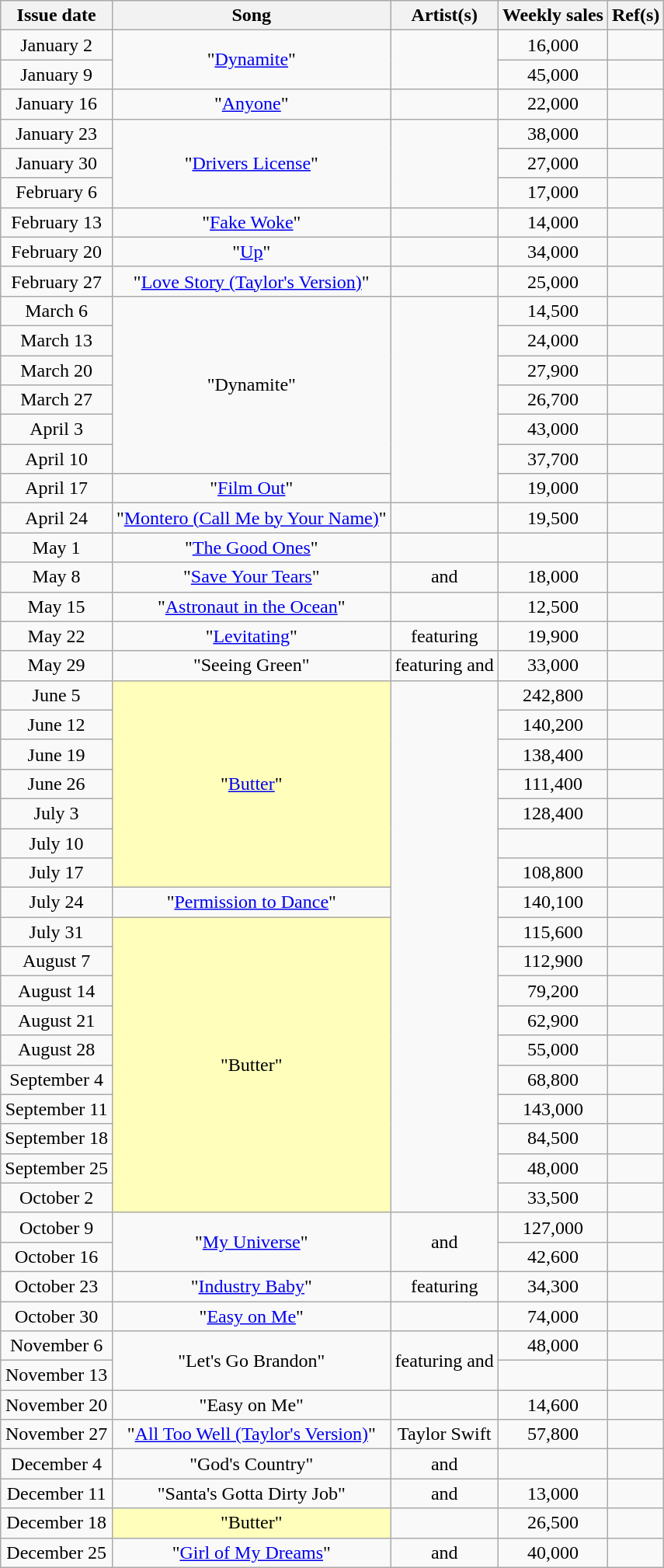<table class="wikitable sortable" style="text-align: center;">
<tr>
<th>Issue date</th>
<th>Song</th>
<th>Artist(s)</th>
<th>Weekly sales</th>
<th>Ref(s)</th>
</tr>
<tr>
<td>January 2</td>
<td rowspan="2">"<a href='#'>Dynamite</a>"</td>
<td rowspan="2"></td>
<td>16,000</td>
<td></td>
</tr>
<tr>
<td>January 9</td>
<td>45,000</td>
<td></td>
</tr>
<tr>
<td>January 16</td>
<td>"<a href='#'>Anyone</a>"</td>
<td></td>
<td>22,000</td>
<td></td>
</tr>
<tr>
<td>January 23</td>
<td rowspan="3">"<a href='#'>Drivers License</a>"</td>
<td rowspan="3"></td>
<td>38,000</td>
<td></td>
</tr>
<tr>
<td>January 30</td>
<td>27,000</td>
<td></td>
</tr>
<tr>
<td>February 6</td>
<td>17,000</td>
<td></td>
</tr>
<tr>
<td>February 13</td>
<td>"<a href='#'>Fake Woke</a>"</td>
<td></td>
<td>14,000</td>
<td></td>
</tr>
<tr>
<td>February 20</td>
<td>"<a href='#'>Up</a>"</td>
<td></td>
<td>34,000</td>
<td></td>
</tr>
<tr>
<td>February 27</td>
<td>"<a href='#'>Love Story (Taylor's Version)</a>"</td>
<td></td>
<td>25,000</td>
<td></td>
</tr>
<tr>
<td>March 6</td>
<td rowspan="6">"Dynamite"</td>
<td rowspan="7"></td>
<td>14,500</td>
<td></td>
</tr>
<tr>
<td>March 13</td>
<td>24,000</td>
<td></td>
</tr>
<tr>
<td>March 20</td>
<td>27,900</td>
<td></td>
</tr>
<tr>
<td>March 27</td>
<td>26,700</td>
<td></td>
</tr>
<tr>
<td>April 3</td>
<td>43,000</td>
<td></td>
</tr>
<tr>
<td>April 10</td>
<td>37,700</td>
<td></td>
</tr>
<tr>
<td>April 17</td>
<td>"<a href='#'>Film Out</a>"</td>
<td>19,000</td>
<td></td>
</tr>
<tr>
<td>April 24</td>
<td>"<a href='#'>Montero (Call Me by Your Name)</a>"</td>
<td></td>
<td>19,500</td>
<td></td>
</tr>
<tr>
<td>May 1</td>
<td>"<a href='#'>The Good Ones</a>"</td>
<td></td>
<td></td>
<td></td>
</tr>
<tr>
<td>May 8</td>
<td>"<a href='#'>Save Your Tears</a>"</td>
<td> and </td>
<td>18,000</td>
<td></td>
</tr>
<tr>
<td>May 15</td>
<td>"<a href='#'>Astronaut in the Ocean</a>"</td>
<td></td>
<td>12,500</td>
<td></td>
</tr>
<tr>
<td>May 22</td>
<td>"<a href='#'>Levitating</a>"</td>
<td> featuring </td>
<td>19,900</td>
<td></td>
</tr>
<tr>
<td>May 29</td>
<td>"Seeing Green"</td>
<td> featuring  and </td>
<td>33,000</td>
<td></td>
</tr>
<tr>
<td>June 5</td>
<td style="background-color:#FFFFBB" rowspan="7">"<a href='#'>Butter</a>" </td>
<td rowspan="18"></td>
<td>242,800</td>
<td></td>
</tr>
<tr>
<td>June 12</td>
<td>140,200</td>
<td></td>
</tr>
<tr>
<td>June 19</td>
<td>138,400</td>
<td></td>
</tr>
<tr>
<td>June 26</td>
<td>111,400</td>
<td></td>
</tr>
<tr>
<td>July 3</td>
<td>128,400</td>
<td></td>
</tr>
<tr>
<td>July 10</td>
<td></td>
<td></td>
</tr>
<tr>
<td>July 17</td>
<td>108,800</td>
<td></td>
</tr>
<tr>
<td>July 24</td>
<td>"<a href='#'>Permission to Dance</a>"</td>
<td>140,100</td>
<td></td>
</tr>
<tr>
<td>July 31</td>
<td style="background-color:#FFFFBB" rowspan="10">"Butter" </td>
<td>115,600</td>
<td></td>
</tr>
<tr>
<td>August 7</td>
<td>112,900</td>
<td></td>
</tr>
<tr>
<td>August 14</td>
<td>79,200</td>
<td></td>
</tr>
<tr>
<td>August 21</td>
<td>62,900</td>
<td></td>
</tr>
<tr>
<td>August 28</td>
<td>55,000</td>
<td></td>
</tr>
<tr>
<td>September 4</td>
<td>68,800</td>
<td></td>
</tr>
<tr>
<td>September 11</td>
<td>143,000</td>
<td></td>
</tr>
<tr>
<td>September 18</td>
<td>84,500</td>
<td></td>
</tr>
<tr>
<td>September 25</td>
<td>48,000</td>
<td></td>
</tr>
<tr>
<td>October 2</td>
<td>33,500</td>
<td></td>
</tr>
<tr>
<td>October 9</td>
<td rowspan="2">"<a href='#'>My Universe</a>"</td>
<td rowspan="2"> and </td>
<td>127,000</td>
<td></td>
</tr>
<tr>
<td>October 16</td>
<td>42,600</td>
<td></td>
</tr>
<tr>
<td>October 23</td>
<td>"<a href='#'>Industry Baby</a>"</td>
<td> featuring </td>
<td>34,300</td>
<td></td>
</tr>
<tr>
<td>October 30</td>
<td>"<a href='#'>Easy on Me</a>"</td>
<td></td>
<td>74,000</td>
<td></td>
</tr>
<tr>
<td>November 6</td>
<td rowspan="2">"Let's Go Brandon"</td>
<td rowspan="2"> featuring  and </td>
<td>48,000</td>
<td></td>
</tr>
<tr>
<td>November 13</td>
<td></td>
<td></td>
</tr>
<tr>
<td>November 20</td>
<td>"Easy on Me"</td>
<td></td>
<td>14,600</td>
<td></td>
</tr>
<tr>
<td>November 27</td>
<td>"<a href='#'>All Too Well (Taylor's Version)</a>"</td>
<td>Taylor Swift</td>
<td>57,800</td>
<td></td>
</tr>
<tr>
<td>December 4</td>
<td>"God's Country"</td>
<td> and </td>
<td></td>
<td></td>
</tr>
<tr>
<td>December 11</td>
<td>"Santa's Gotta Dirty Job"</td>
<td> and </td>
<td>13,000</td>
<td></td>
</tr>
<tr>
<td>December 18</td>
<td style="background-color:#FFFFBB">"Butter" </td>
<td></td>
<td>26,500</td>
<td></td>
</tr>
<tr>
<td>December 25</td>
<td>"<a href='#'>Girl of My Dreams</a>"</td>
<td> and </td>
<td>40,000</td>
<td></td>
</tr>
</table>
